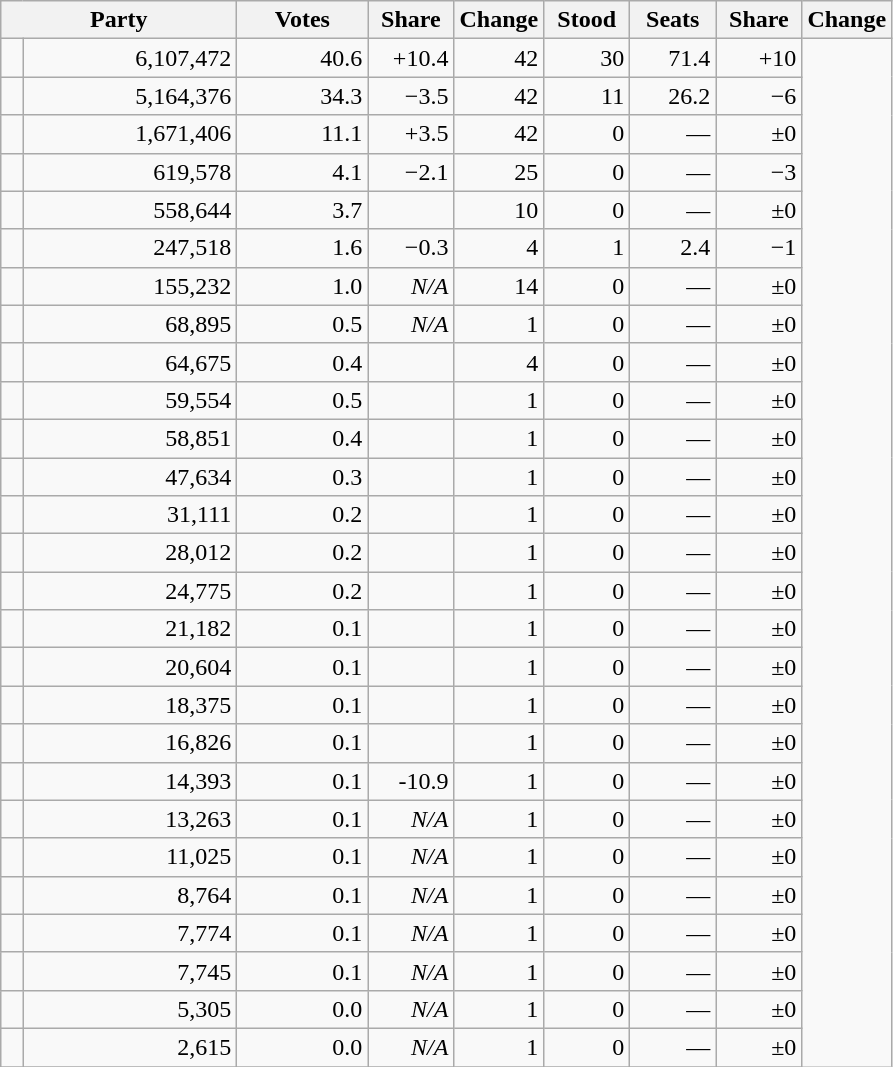<table class="wikitable">
<tr>
<th colspan="2" style="width:150px;">Party</th>
<th style="width:80px;">Votes</th>
<th style="width:50px;">Share</th>
<th style="width:50px;">Change</th>
<th style="width:50px;">Stood</th>
<th style="width:50px;">Seats</th>
<th style="width:50px;">Share</th>
<th style="width:50px;">Change</th>
</tr>
<tr>
<td></td>
<td style="text-align:right;">6,107,472</td>
<td style="text-align:right;">40.6</td>
<td style="text-align:right;">+10.4</td>
<td style="text-align:right;">42</td>
<td style="text-align:right;">30</td>
<td style="text-align:right;">71.4</td>
<td style="text-align:right;">+10</td>
</tr>
<tr>
<td></td>
<td style="text-align:right;">5,164,376</td>
<td style="text-align:right;">34.3</td>
<td style="text-align:right;">−3.5</td>
<td style="text-align:right;">42</td>
<td style="text-align:right;">11</td>
<td style="text-align:right;">26.2</td>
<td style="text-align:right;">−6</td>
</tr>
<tr>
<td></td>
<td style="text-align:right;">1,671,406</td>
<td style="text-align:right;">11.1</td>
<td style="text-align:right;">+3.5</td>
<td style="text-align:right;">42</td>
<td style="text-align:right;">0</td>
<td style="text-align:right;">—</td>
<td style="text-align:right;">±0</td>
</tr>
<tr>
<td></td>
<td style="text-align:right;">619,578</td>
<td style="text-align:right;">4.1</td>
<td style="text-align:right;">−2.1</td>
<td style="text-align:right;">25</td>
<td style="text-align:right;">0</td>
<td style="text-align:right;">—</td>
<td style="text-align:right;">−3</td>
</tr>
<tr>
<td></td>
<td style="text-align:right;">558,644</td>
<td style="text-align:right;">3.7</td>
<td style="text-align:right;"></td>
<td style="text-align:right;">10</td>
<td style="text-align:right;">0</td>
<td style="text-align:right;">—</td>
<td style="text-align:right;">±0</td>
</tr>
<tr>
<td></td>
<td style="text-align:right;">247,518</td>
<td style="text-align:right;">1.6</td>
<td style="text-align:right;">−0.3</td>
<td style="text-align:right;">4</td>
<td style="text-align:right;">1</td>
<td style="text-align:right;">2.4</td>
<td style="text-align:right;">−1</td>
</tr>
<tr>
<td></td>
<td style="text-align:right;">155,232</td>
<td style="text-align:right;">1.0</td>
<td style="text-align:right;"><em>N/A</em></td>
<td style="text-align:right;">14</td>
<td style="text-align:right;">0</td>
<td style="text-align:right;">—</td>
<td style="text-align:right;">±0</td>
</tr>
<tr>
<td></td>
<td style="text-align:right;">68,895</td>
<td style="text-align:right;">0.5</td>
<td style="text-align:right;"><em>N/A</em></td>
<td style="text-align:right;">1</td>
<td style="text-align:right;">0</td>
<td style="text-align:right;">—</td>
<td style="text-align:right;">±0</td>
</tr>
<tr>
<td></td>
<td style="text-align:right;">64,675</td>
<td style="text-align:right;">0.4</td>
<td style="text-align:right;"></td>
<td style="text-align:right;">4</td>
<td style="text-align:right;">0</td>
<td style="text-align:right;">—</td>
<td style="text-align:right;">±0</td>
</tr>
<tr>
<td></td>
<td style="text-align:right;">59,554</td>
<td style="text-align:right;">0.5</td>
<td style="text-align:right;"></td>
<td style="text-align:right;">1</td>
<td style="text-align:right;">0</td>
<td style="text-align:right;">—</td>
<td style="text-align:right;">±0</td>
</tr>
<tr>
<td></td>
<td style="text-align:right;">58,851</td>
<td style="text-align:right;">0.4</td>
<td style="text-align:right;"></td>
<td style="text-align:right;">1</td>
<td style="text-align:right;">0</td>
<td style="text-align:right;">—</td>
<td style="text-align:right;">±0</td>
</tr>
<tr>
<td></td>
<td style="text-align:right;">47,634</td>
<td style="text-align:right;">0.3</td>
<td style="text-align:right;"></td>
<td style="text-align:right;">1</td>
<td style="text-align:right;">0</td>
<td style="text-align:right;">—</td>
<td style="text-align:right;">±0</td>
</tr>
<tr>
<td></td>
<td style="text-align:right;">31,111</td>
<td style="text-align:right;">0.2</td>
<td style="text-align:right;"></td>
<td style="text-align:right;">1</td>
<td style="text-align:right;">0</td>
<td style="text-align:right;">—</td>
<td style="text-align:right;">±0</td>
</tr>
<tr>
<td></td>
<td style="text-align:right;">28,012</td>
<td style="text-align:right;">0.2</td>
<td style="text-align:right;"></td>
<td style="text-align:right;">1</td>
<td style="text-align:right;">0</td>
<td style="text-align:right;">—</td>
<td style="text-align:right;">±0</td>
</tr>
<tr>
<td></td>
<td style="text-align:right;">24,775</td>
<td style="text-align:right;">0.2</td>
<td style="text-align:right;"></td>
<td style="text-align:right;">1</td>
<td style="text-align:right;">0</td>
<td style="text-align:right;">—</td>
<td style="text-align:right;">±0</td>
</tr>
<tr>
<td></td>
<td style="text-align:right;">21,182</td>
<td style="text-align:right;">0.1</td>
<td style="text-align:right;"></td>
<td style="text-align:right;">1</td>
<td style="text-align:right;">0</td>
<td style="text-align:right;">—</td>
<td style="text-align:right;">±0</td>
</tr>
<tr>
<td></td>
<td style="text-align:right;">20,604</td>
<td style="text-align:right;">0.1</td>
<td style="text-align:right;"></td>
<td style="text-align:right;">1</td>
<td style="text-align:right;">0</td>
<td style="text-align:right;">—</td>
<td style="text-align:right;">±0</td>
</tr>
<tr>
<td></td>
<td style="text-align:right;">18,375</td>
<td style="text-align:right;">0.1</td>
<td style="text-align:right;"></td>
<td style="text-align:right;">1</td>
<td style="text-align:right;">0</td>
<td style="text-align:right;">—</td>
<td style="text-align:right;">±0</td>
</tr>
<tr>
<td></td>
<td style="text-align:right;">16,826</td>
<td style="text-align:right;">0.1</td>
<td style="text-align:right;"></td>
<td style="text-align:right;">1</td>
<td style="text-align:right;">0</td>
<td style="text-align:right;">—</td>
<td style="text-align:right;">±0</td>
</tr>
<tr>
<td></td>
<td style="text-align:right;">14,393</td>
<td style="text-align:right;">0.1</td>
<td style="text-align:right;">-10.9</td>
<td style="text-align:right;">1</td>
<td style="text-align:right;">0</td>
<td style="text-align:right;">—</td>
<td style="text-align:right;">±0</td>
</tr>
<tr>
<td></td>
<td style="text-align:right;">13,263</td>
<td style="text-align:right;">0.1</td>
<td style="text-align:right;"><em>N/A</em></td>
<td style="text-align:right;">1</td>
<td style="text-align:right;">0</td>
<td style="text-align:right;">—</td>
<td style="text-align:right;">±0</td>
</tr>
<tr>
<td></td>
<td style="text-align:right;">11,025</td>
<td style="text-align:right;">0.1</td>
<td style="text-align:right;"><em>N/A</em></td>
<td style="text-align:right;">1</td>
<td style="text-align:right;">0</td>
<td style="text-align:right;">—</td>
<td style="text-align:right;">±0</td>
</tr>
<tr>
<td></td>
<td style="text-align:right;">8,764</td>
<td style="text-align:right;">0.1</td>
<td style="text-align:right;"><em>N/A</em></td>
<td style="text-align:right;">1</td>
<td style="text-align:right;">0</td>
<td style="text-align:right;">—</td>
<td style="text-align:right;">±0</td>
</tr>
<tr>
<td></td>
<td style="text-align:right;">7,774</td>
<td style="text-align:right;">0.1</td>
<td style="text-align:right;"><em>N/A</em></td>
<td style="text-align:right;">1</td>
<td style="text-align:right;">0</td>
<td style="text-align:right;">—</td>
<td style="text-align:right;">±0</td>
</tr>
<tr>
<td></td>
<td style="text-align:right;">7,745</td>
<td style="text-align:right;">0.1</td>
<td style="text-align:right;"><em>N/A</em></td>
<td style="text-align:right;">1</td>
<td style="text-align:right;">0</td>
<td style="text-align:right;">—</td>
<td style="text-align:right;">±0</td>
</tr>
<tr>
<td></td>
<td style="text-align:right;">5,305</td>
<td style="text-align:right;">0.0</td>
<td style="text-align:right;"><em>N/A</em></td>
<td style="text-align:right;">1</td>
<td style="text-align:right;">0</td>
<td style="text-align:right;">—</td>
<td style="text-align:right;">±0</td>
</tr>
<tr>
<td></td>
<td style="text-align:right;">2,615</td>
<td style="text-align:right;">0.0</td>
<td style="text-align:right;"><em>N/A</em></td>
<td style="text-align:right;">1</td>
<td style="text-align:right;">0</td>
<td style="text-align:right;">—</td>
<td style="text-align:right;">±0</td>
</tr>
<tr>
</tr>
</table>
